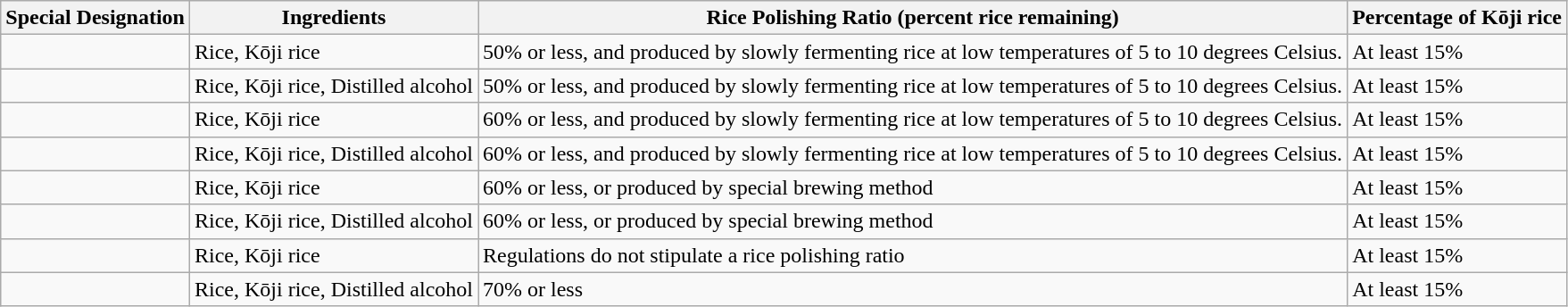<table class="wikitable">
<tr>
<th>Special Designation</th>
<th>Ingredients</th>
<th>Rice Polishing Ratio (percent rice remaining)</th>
<th>Percentage of Kōji rice</th>
</tr>
<tr>
<td></td>
<td>Rice, Kōji rice</td>
<td>50% or less, and produced by slowly fermenting rice at low temperatures of 5 to 10 degrees Celsius.</td>
<td>At least 15%</td>
</tr>
<tr>
<td></td>
<td>Rice, Kōji rice, Distilled alcohol</td>
<td>50% or less, and produced by slowly fermenting rice at low temperatures of 5 to 10 degrees Celsius.</td>
<td>At least 15%</td>
</tr>
<tr>
<td></td>
<td>Rice, Kōji rice</td>
<td>60% or less, and produced by slowly fermenting rice at low temperatures of 5 to 10 degrees Celsius.</td>
<td>At least 15%</td>
</tr>
<tr>
<td></td>
<td>Rice, Kōji rice, Distilled alcohol</td>
<td>60% or less, and produced by slowly fermenting rice at low temperatures of 5 to 10 degrees Celsius.</td>
<td>At least 15%</td>
</tr>
<tr>
<td></td>
<td>Rice, Kōji rice</td>
<td>60% or less, or produced by special brewing method</td>
<td>At least 15%</td>
</tr>
<tr>
<td></td>
<td>Rice, Kōji rice, Distilled alcohol</td>
<td>60% or less, or produced by special brewing method</td>
<td>At least 15%</td>
</tr>
<tr>
<td></td>
<td>Rice, Kōji rice</td>
<td>Regulations do not stipulate a rice polishing ratio</td>
<td>At least 15%</td>
</tr>
<tr>
<td></td>
<td>Rice, Kōji rice, Distilled alcohol</td>
<td>70% or less</td>
<td>At least 15%</td>
</tr>
</table>
